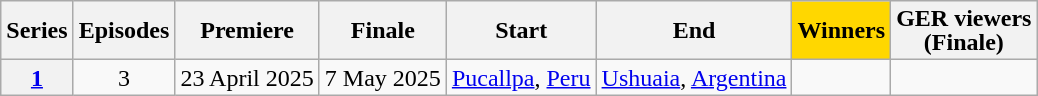<table class="wikitable"style="text-align:center; line-height:16px;">
<tr>
<th scope="col">Series</th>
<th scope="col">Episodes</th>
<th scope="col">Premiere</th>
<th scope="col">Finale</th>
<th scope="col">Start</th>
<th scope="col">End</th>
<th scope="col" style="background:gold;">Winners</th>
<th scope="col">GER viewers<br>(Finale)</th>
</tr>
<tr>
<th><a href='#'>1</a></th>
<td>3</td>
<td style="text-align:left;">23 April 2025</td>
<td style="text-align:left;">7 May 2025</td>
<td><a href='#'>Pucallpa</a>, <a href='#'>Peru</a></td>
<td><a href='#'>Ushuaia</a>, <a href='#'>Argentina</a></td>
<td></td>
<td></td>
</tr>
</table>
